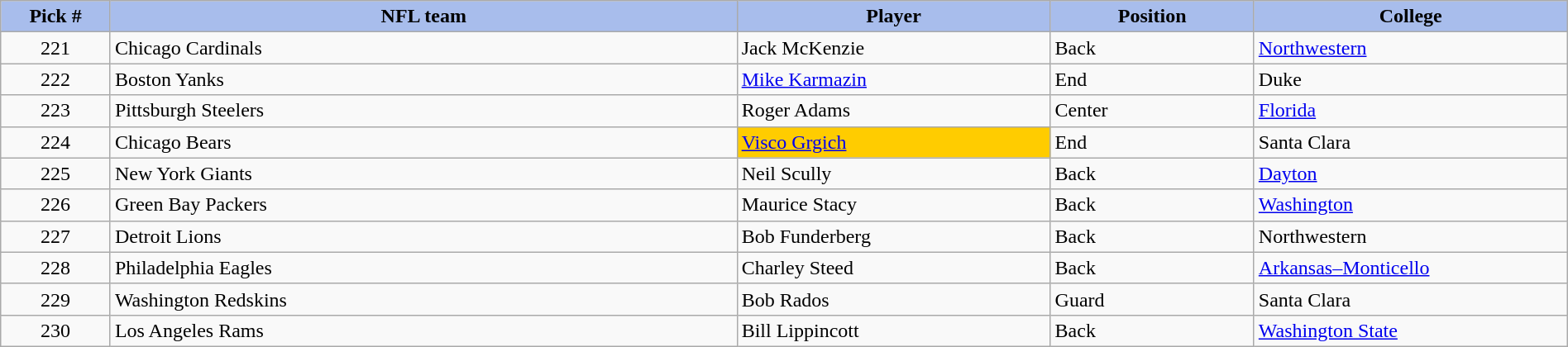<table class="wikitable sortable sortable" style="width: 100%">
<tr>
<th style="background:#A8BDEC;" width=7%>Pick #</th>
<th width=40% style="background:#A8BDEC;">NFL team</th>
<th width=20% style="background:#A8BDEC;">Player</th>
<th width=13% style="background:#A8BDEC;">Position</th>
<th style="background:#A8BDEC;">College</th>
</tr>
<tr>
<td align=center>221</td>
<td>Chicago Cardinals</td>
<td>Jack McKenzie</td>
<td>Back</td>
<td><a href='#'>Northwestern</a></td>
</tr>
<tr>
<td align=center>222</td>
<td>Boston Yanks</td>
<td><a href='#'>Mike Karmazin</a></td>
<td>End</td>
<td>Duke</td>
</tr>
<tr>
<td align=center>223</td>
<td>Pittsburgh Steelers</td>
<td>Roger Adams</td>
<td>Center</td>
<td><a href='#'>Florida</a></td>
</tr>
<tr>
<td align=center>224</td>
<td>Chicago Bears</td>
<td bgcolor="#FFCC00"><a href='#'>Visco Grgich</a></td>
<td>End</td>
<td>Santa Clara</td>
</tr>
<tr>
<td align=center>225</td>
<td>New York Giants</td>
<td>Neil Scully</td>
<td>Back</td>
<td><a href='#'>Dayton</a></td>
</tr>
<tr>
<td align=center>226</td>
<td>Green Bay Packers</td>
<td>Maurice Stacy</td>
<td>Back</td>
<td><a href='#'>Washington</a></td>
</tr>
<tr>
<td align=center>227</td>
<td>Detroit Lions</td>
<td>Bob Funderberg</td>
<td>Back</td>
<td>Northwestern</td>
</tr>
<tr>
<td align=center>228</td>
<td>Philadelphia Eagles</td>
<td>Charley Steed</td>
<td>Back</td>
<td><a href='#'>Arkansas–Monticello</a></td>
</tr>
<tr>
<td align=center>229</td>
<td>Washington Redskins</td>
<td>Bob Rados</td>
<td>Guard</td>
<td>Santa Clara</td>
</tr>
<tr>
<td align=center>230</td>
<td>Los Angeles Rams</td>
<td>Bill Lippincott</td>
<td>Back</td>
<td><a href='#'>Washington State</a></td>
</tr>
</table>
